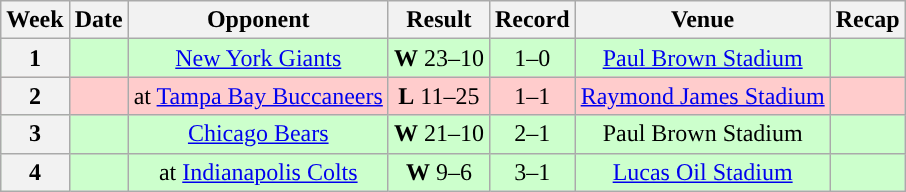<table class="wikitable" style="text-align:center">
<tr>
<th>Week</th>
<th>Date</th>
<th>Opponent</th>
<th>Result</th>
<th>Record</th>
<th>Venue</th>
<th>Recap</th>
</tr>
<tr style="background:#cfc">
<th>1</th>
<td></td>
<td><a href='#'>New York Giants</a></td>
<td><strong>W</strong> 23–10</td>
<td>1–0</td>
<td><a href='#'>Paul Brown Stadium</a></td>
<td></td>
</tr>
<tr style="background:#fcc">
<th>2</th>
<td></td>
<td>at <a href='#'>Tampa Bay Buccaneers</a></td>
<td><strong>L</strong> 11–25</td>
<td>1–1</td>
<td><a href='#'>Raymond James Stadium</a></td>
<td></td>
</tr>
<tr style="background:#cfc">
<th>3</th>
<td></td>
<td><a href='#'>Chicago Bears</a></td>
<td><strong>W</strong> 21–10</td>
<td>2–1</td>
<td>Paul Brown Stadium</td>
<td></td>
</tr>
<tr style="background:#cfc">
<th>4</th>
<td></td>
<td>at <a href='#'>Indianapolis Colts</a></td>
<td><strong>W</strong> 9–6</td>
<td>3–1</td>
<td><a href='#'>Lucas Oil Stadium</a></td>
<td></td>
</tr>
</table>
